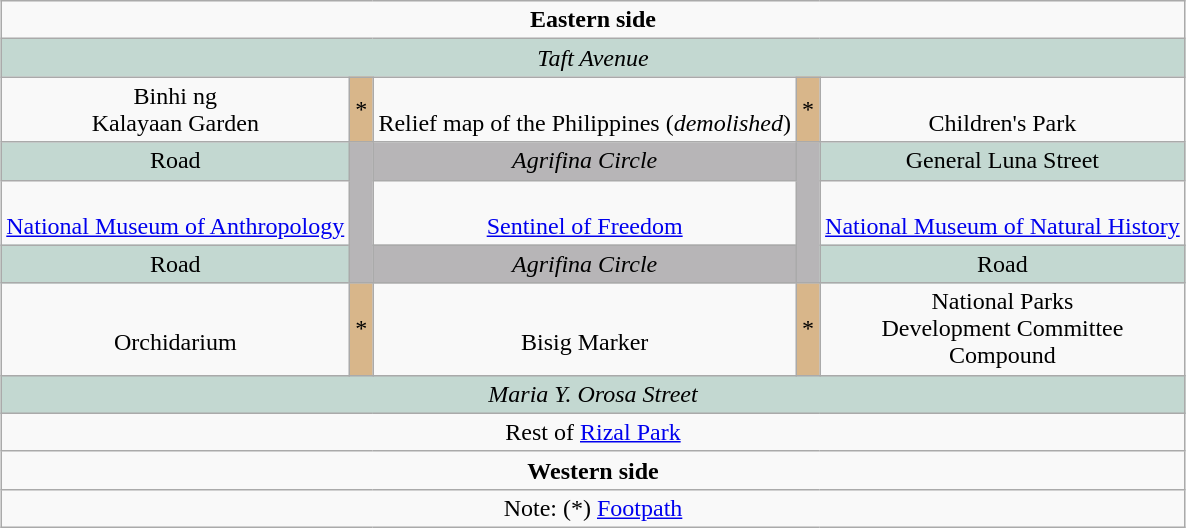<table class="wikitable" style="margin:1em auto;">
<tr ----align=center>
<td align=center colspan=5><strong>Eastern side</strong></td>
</tr>
<tr ---->
<td style="background:#C3D8D1;" colspan=5 align=center><em>Taft Avenue</em></td>
</tr>
<tr ---->
<td align=center align=center>Binhi ng<br>Kalayaan Garden</td>
<td style="background:#D8B68A;" align=center>*</td>
<td align=center><br>Relief map of the Philippines (<em>demolished</em>)</td>
<td style="background:#D8B68A;" align=center>*</td>
<td align=center><br>Children's Park</td>
</tr>
<tr>
<td style="background:#C3D8D1;" align=center>Road</td>
<td style="background:#B7B5B7;" rowspan=3></td>
<td style="background:#B7B5B7;" align=center><em>Agrifina Circle</em></td>
<td style="background:#B7B5B7;" rowspan=3></td>
<td style="background:#C3D8D1;" align=center>General Luna Street</td>
</tr>
<tr>
<td align=center><br><a href='#'>National Museum of Anthropology</a></td>
<td align=center><br><a href='#'>Sentinel of Freedom</a></td>
<td align=center><br><a href='#'>National Museum of Natural History</a></td>
</tr>
<tr>
<td style="background:#C3D8D1;" align=center>Road</td>
<td style="background:#B7B5B7;" align=center><em>Agrifina Circle</em></td>
<td style="background:#C3D8D1;" align=center>Road</td>
</tr>
<tr>
<td align=center><br>Orchidarium</td>
<td style="background:#D8B68A;" align=center>*</td>
<td align=center><br>Bisig Marker</td>
<td style="background:#D8B68A;" align=center>*</td>
<td align=center>National Parks<br>Development Committee<br>Compound</td>
</tr>
<tr>
<td style="background:#C3D8D1;" colspan=5 align=center><em>Maria Y. Orosa Street</em></td>
</tr>
<tr>
<td colspan=5 align=center>Rest of <a href='#'>Rizal Park</a></td>
</tr>
<tr>
<td align=center colspan=5><strong>Western side</strong></td>
</tr>
<tr>
<td align=center colspan=5>Note: (*) <a href='#'>Footpath</a></td>
</tr>
</table>
